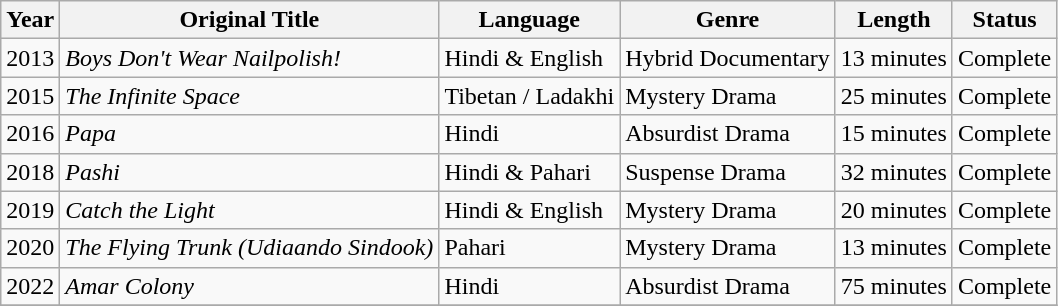<table class="wikitable sortable">
<tr>
<th>Year</th>
<th>Original Title</th>
<th>Language</th>
<th>Genre</th>
<th>Length</th>
<th>Status</th>
</tr>
<tr>
<td>2013</td>
<td><em>Boys Don't Wear Nailpolish!</em></td>
<td>Hindi & English</td>
<td>Hybrid Documentary</td>
<td>13 minutes</td>
<td>Complete</td>
</tr>
<tr>
<td>2015</td>
<td><em>The Infinite Space</em></td>
<td>Tibetan / Ladakhi</td>
<td>Mystery Drama</td>
<td>25 minutes</td>
<td>Complete</td>
</tr>
<tr>
<td>2016</td>
<td><em>Papa</em></td>
<td>Hindi</td>
<td>Absurdist Drama</td>
<td>15 minutes</td>
<td>Complete</td>
</tr>
<tr>
<td>2018</td>
<td><em>Pashi</em></td>
<td>Hindi & Pahari</td>
<td>Suspense Drama</td>
<td>32 minutes</td>
<td>Complete</td>
</tr>
<tr>
<td>2019</td>
<td><em>Catch the Light</em></td>
<td>Hindi & English</td>
<td>Mystery Drama</td>
<td>20 minutes</td>
<td>Complete</td>
</tr>
<tr>
<td>2020</td>
<td><em>The Flying Trunk (Udiaando Sindook)</em></td>
<td>Pahari</td>
<td>Mystery Drama</td>
<td>13 minutes</td>
<td>Complete</td>
</tr>
<tr>
<td>2022</td>
<td><em>Amar Colony</em></td>
<td>Hindi</td>
<td>Absurdist Drama</td>
<td>75 minutes</td>
<td>Complete</td>
</tr>
<tr>
</tr>
</table>
